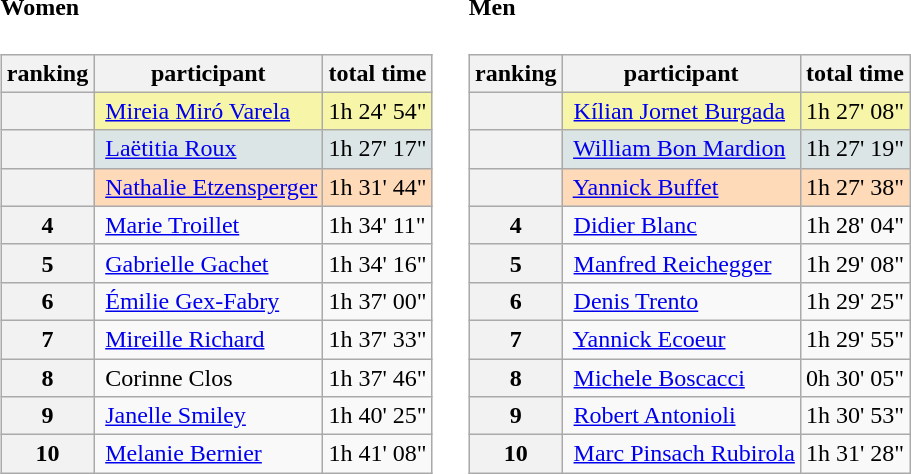<table>
<tr>
<td><br><h4>Women</h4><table class="wikitable">
<tr>
<th>ranking</th>
<th>participant</th>
<th>total time</th>
</tr>
<tr>
<th bgcolor="gold"></th>
<td bgcolor="#F7F6A8"> <a href='#'>Mireia Miró Varela</a></td>
<td bgcolor="#F7F6A8">1h 24' 54"</td>
</tr>
<tr>
<th bgcolor="silver"></th>
<td bgcolor="#DCE5E5"> <a href='#'>Laëtitia Roux</a></td>
<td bgcolor="#DCE5E5">1h 27' 17"</td>
</tr>
<tr>
<th bgcolor="#cc9966"></th>
<td bgcolor="#FFDAB9"> <a href='#'>Nathalie Etzensperger</a></td>
<td bgcolor="#FFDAB9">1h 31' 44"</td>
</tr>
<tr>
<th>4</th>
<td> <a href='#'>Marie Troillet</a></td>
<td>1h 34' 11"</td>
</tr>
<tr>
<th>5</th>
<td> <a href='#'>Gabrielle Gachet</a></td>
<td>1h 34' 16"</td>
</tr>
<tr>
<th>6</th>
<td> <a href='#'>Émilie Gex-Fabry</a></td>
<td>1h 37' 00"</td>
</tr>
<tr>
<th>7</th>
<td> <a href='#'>Mireille Richard</a></td>
<td>1h 37' 33"</td>
</tr>
<tr>
<th>8</th>
<td> Corinne Clos</td>
<td>1h 37' 46"</td>
</tr>
<tr>
<th>9</th>
<td> <a href='#'>Janelle Smiley</a></td>
<td>1h 40' 25"</td>
</tr>
<tr>
<th>10</th>
<td> <a href='#'>Melanie Bernier</a></td>
<td>1h 41' 08"</td>
</tr>
</table>
</td>
<td></td>
<td><br><h4>Men</h4><table class="wikitable">
<tr>
<th>ranking</th>
<th>participant</th>
<th>total time</th>
</tr>
<tr>
<th bgcolor="gold"></th>
<td bgcolor="#F7F6A8"> <a href='#'>Kílian Jornet Burgada</a></td>
<td bgcolor="#F7F6A8">1h 27' 08"</td>
</tr>
<tr>
<th bgcolor="silver"></th>
<td bgcolor="#DCE5E5"> <a href='#'>William Bon Mardion</a></td>
<td bgcolor="#DCE5E5">1h 27' 19"</td>
</tr>
<tr>
<th bgcolor="#cc9966"></th>
<td bgcolor="#FFDAB9"> <a href='#'>Yannick Buffet</a></td>
<td bgcolor="#FFDAB9">1h 27' 38"</td>
</tr>
<tr>
<th>4</th>
<td> <a href='#'>Didier Blanc</a></td>
<td>1h 28' 04"</td>
</tr>
<tr>
<th>5</th>
<td> <a href='#'>Manfred Reichegger</a></td>
<td>1h 29' 08"</td>
</tr>
<tr>
<th>6</th>
<td> <a href='#'>Denis Trento</a></td>
<td>1h 29' 25"</td>
</tr>
<tr>
<th>7</th>
<td> <a href='#'>Yannick Ecoeur</a></td>
<td>1h 29' 55"</td>
</tr>
<tr>
<th>8</th>
<td> <a href='#'>Michele Boscacci</a></td>
<td>0h 30' 05"</td>
</tr>
<tr>
<th>9</th>
<td> <a href='#'>Robert Antonioli</a></td>
<td>1h 30' 53"</td>
</tr>
<tr>
<th>10</th>
<td> <a href='#'>Marc Pinsach Rubirola</a></td>
<td>1h 31' 28"</td>
</tr>
</table>
</td>
</tr>
</table>
